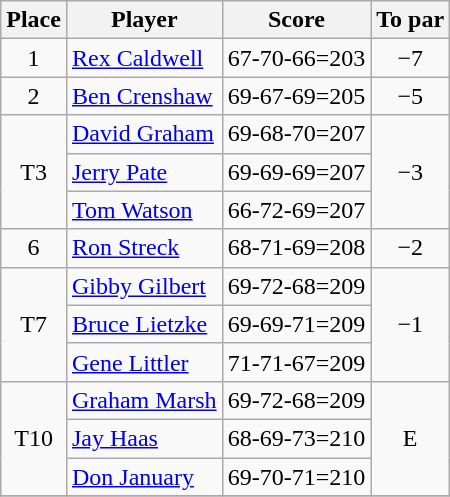<table class=wikitable>
<tr>
<th>Place</th>
<th>Player</th>
<th>Score</th>
<th>To par</th>
</tr>
<tr>
<td align=center>1</td>
<td> <a href='#'>Rex Caldwell</a></td>
<td>67-70-66=203</td>
<td align=center>−7</td>
</tr>
<tr>
<td align=center>2</td>
<td> <a href='#'>Ben Crenshaw</a></td>
<td>69-67-69=205</td>
<td align=center>−5</td>
</tr>
<tr>
<td rowspan=3 align=center>T3</td>
<td> <a href='#'>David Graham</a></td>
<td>69-68-70=207</td>
<td rowspan=3 align=center>−3</td>
</tr>
<tr>
<td> <a href='#'>Jerry Pate</a></td>
<td>69-69-69=207</td>
</tr>
<tr>
<td> <a href='#'>Tom Watson</a></td>
<td>66-72-69=207</td>
</tr>
<tr>
<td align=center>6</td>
<td> <a href='#'>Ron Streck</a></td>
<td>68-71-69=208</td>
<td align=center>−2</td>
</tr>
<tr>
<td rowspan=3 align=center>T7</td>
<td> <a href='#'>Gibby Gilbert</a></td>
<td>69-72-68=209</td>
<td rowspan=3 align=center>−1</td>
</tr>
<tr>
<td> <a href='#'>Bruce Lietzke</a></td>
<td>69-69-71=209</td>
</tr>
<tr>
<td> <a href='#'>Gene Littler</a></td>
<td>71-71-67=209</td>
</tr>
<tr>
<td rowspan=3 align=center>T10</td>
<td> <a href='#'>Graham Marsh</a></td>
<td>69-72-68=209</td>
<td rowspan=3 align=center>E</td>
</tr>
<tr>
<td> <a href='#'>Jay Haas</a></td>
<td>68-69-73=210</td>
</tr>
<tr>
<td> <a href='#'>Don January</a></td>
<td>69-70-71=210</td>
</tr>
<tr>
</tr>
</table>
